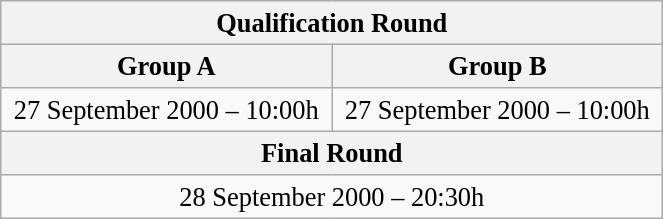<table class="wikitable" style=" text-align:center; font-size:110%;" width="35%">
<tr>
<th colspan="2">Qualification Round</th>
</tr>
<tr>
<th>Group A</th>
<th>Group B</th>
</tr>
<tr>
<td>27 September 2000 – 10:00h</td>
<td>27 September 2000 – 10:00h</td>
</tr>
<tr>
<th colspan="2">Final Round</th>
</tr>
<tr>
<td colspan="2">28 September 2000 – 20:30h</td>
</tr>
</table>
